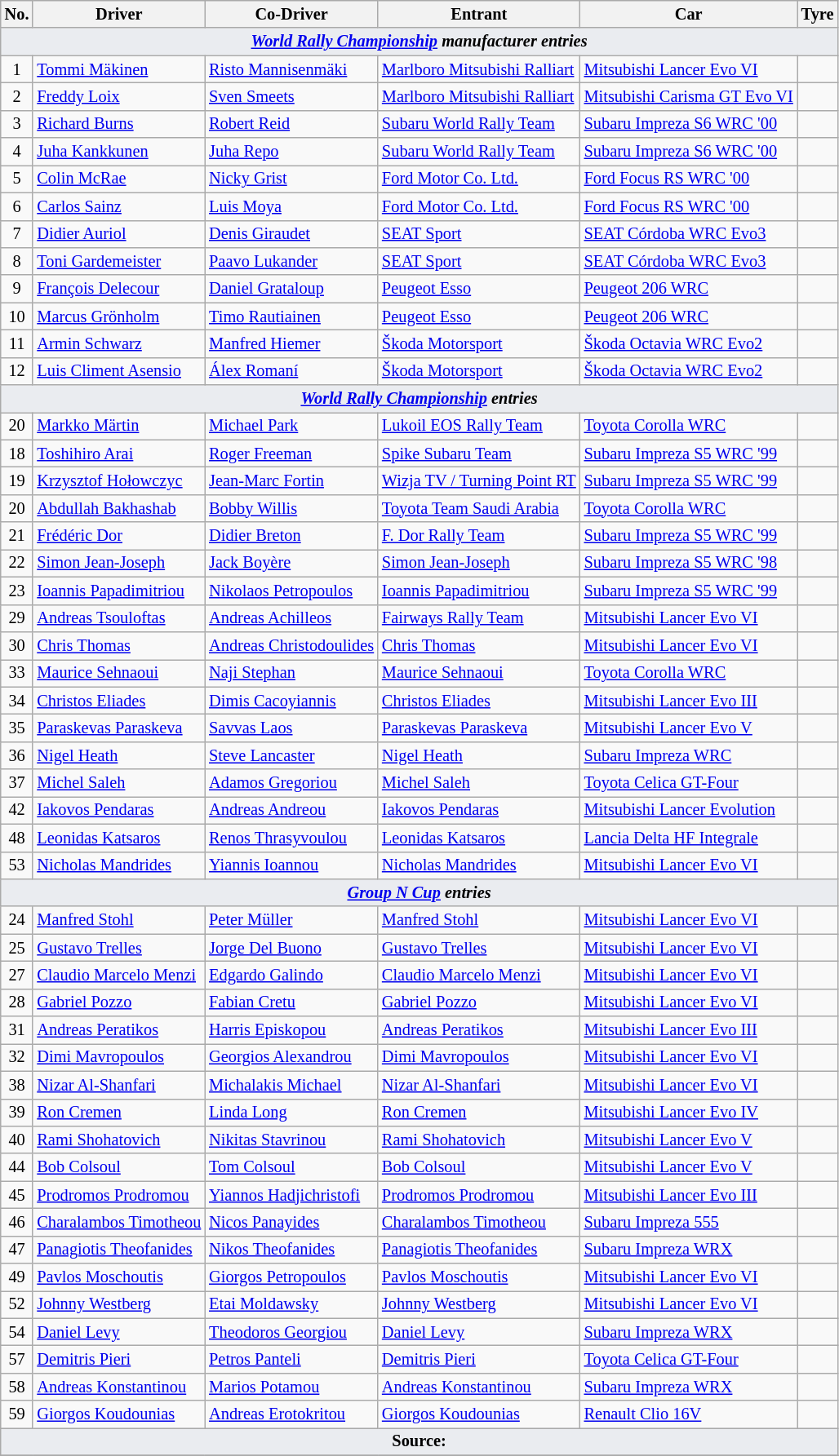<table class="wikitable" style="font-size: 85%;">
<tr>
<th>No.</th>
<th>Driver</th>
<th>Co-Driver</th>
<th>Entrant</th>
<th>Car</th>
<th>Tyre</th>
</tr>
<tr>
<td style="background-color:#EAECF0; text-align:center" colspan="6"><strong><em><a href='#'>World Rally Championship</a> manufacturer entries</em></strong></td>
</tr>
<tr>
<td align="center">1</td>
<td> <a href='#'>Tommi Mäkinen</a></td>
<td> <a href='#'>Risto Mannisenmäki</a></td>
<td> <a href='#'>Marlboro Mitsubishi Ralliart</a></td>
<td><a href='#'>Mitsubishi Lancer Evo VI</a></td>
<td align="center"></td>
</tr>
<tr>
<td align="center">2</td>
<td> <a href='#'>Freddy Loix</a></td>
<td> <a href='#'>Sven Smeets</a></td>
<td> <a href='#'>Marlboro Mitsubishi Ralliart</a></td>
<td><a href='#'>Mitsubishi Carisma GT Evo VI</a></td>
<td align="center"></td>
</tr>
<tr>
<td align="center">3</td>
<td> <a href='#'>Richard Burns</a></td>
<td> <a href='#'>Robert Reid</a></td>
<td> <a href='#'>Subaru World Rally Team</a></td>
<td><a href='#'>Subaru Impreza S6 WRC '00</a></td>
<td align="center"></td>
</tr>
<tr>
<td align="center">4</td>
<td> <a href='#'>Juha Kankkunen</a></td>
<td> <a href='#'>Juha Repo</a></td>
<td> <a href='#'>Subaru World Rally Team</a></td>
<td><a href='#'>Subaru Impreza S6 WRC '00</a></td>
<td align="center"></td>
</tr>
<tr>
<td align="center">5</td>
<td> <a href='#'>Colin McRae</a></td>
<td> <a href='#'>Nicky Grist</a></td>
<td> <a href='#'>Ford Motor Co. Ltd.</a></td>
<td><a href='#'>Ford Focus RS WRC '00</a></td>
<td align="center"></td>
</tr>
<tr>
<td align="center">6</td>
<td> <a href='#'>Carlos Sainz</a></td>
<td> <a href='#'>Luis Moya</a></td>
<td> <a href='#'>Ford Motor Co. Ltd.</a></td>
<td><a href='#'>Ford Focus RS WRC '00</a></td>
<td align="center"></td>
</tr>
<tr>
<td align="center">7</td>
<td> <a href='#'>Didier Auriol</a></td>
<td> <a href='#'>Denis Giraudet</a></td>
<td> <a href='#'>SEAT Sport</a></td>
<td><a href='#'>SEAT Córdoba WRC Evo3</a></td>
<td align="center"></td>
</tr>
<tr>
<td align="center">8</td>
<td> <a href='#'>Toni Gardemeister</a></td>
<td> <a href='#'>Paavo Lukander</a></td>
<td> <a href='#'>SEAT Sport</a></td>
<td><a href='#'>SEAT Córdoba WRC Evo3</a></td>
<td align="center"></td>
</tr>
<tr>
<td align="center">9</td>
<td> <a href='#'>François Delecour</a></td>
<td> <a href='#'>Daniel Grataloup</a></td>
<td> <a href='#'>Peugeot Esso</a></td>
<td><a href='#'>Peugeot 206 WRC</a></td>
<td align="center"></td>
</tr>
<tr>
<td align="center">10</td>
<td> <a href='#'>Marcus Grönholm</a></td>
<td> <a href='#'>Timo Rautiainen</a></td>
<td> <a href='#'>Peugeot Esso</a></td>
<td><a href='#'>Peugeot 206 WRC</a></td>
<td align="center"></td>
</tr>
<tr>
<td align="center">11</td>
<td> <a href='#'>Armin Schwarz</a></td>
<td> <a href='#'>Manfred Hiemer</a></td>
<td> <a href='#'>Škoda Motorsport</a></td>
<td><a href='#'>Škoda Octavia WRC Evo2</a></td>
<td align="center"></td>
</tr>
<tr>
<td align="center">12</td>
<td> <a href='#'>Luis Climent Asensio</a></td>
<td> <a href='#'>Álex Romaní</a></td>
<td> <a href='#'>Škoda Motorsport</a></td>
<td><a href='#'>Škoda Octavia WRC Evo2</a></td>
<td align="center"></td>
</tr>
<tr>
<td style="background-color:#EAECF0; text-align:center" colspan="6"><strong><em><a href='#'>World Rally Championship</a> entries</em></strong></td>
</tr>
<tr>
<td align="center">20</td>
<td> <a href='#'>Markko Märtin</a></td>
<td> <a href='#'>Michael Park</a></td>
<td> <a href='#'>Lukoil EOS Rally Team</a></td>
<td><a href='#'>Toyota Corolla WRC</a></td>
<td></td>
</tr>
<tr>
<td align="center">18</td>
<td> <a href='#'>Toshihiro Arai</a></td>
<td> <a href='#'>Roger Freeman</a></td>
<td> <a href='#'>Spike Subaru Team</a></td>
<td><a href='#'>Subaru Impreza S5 WRC '99</a></td>
<td></td>
</tr>
<tr>
<td align="center">19</td>
<td> <a href='#'>Krzysztof Hołowczyc</a></td>
<td> <a href='#'>Jean-Marc Fortin</a></td>
<td> <a href='#'>Wizja TV / Turning Point RT</a></td>
<td><a href='#'>Subaru Impreza S5 WRC '99</a></td>
<td align="center"></td>
</tr>
<tr>
<td align="center">20</td>
<td> <a href='#'>Abdullah Bakhashab</a></td>
<td> <a href='#'>Bobby Willis</a></td>
<td> <a href='#'>Toyota Team Saudi Arabia</a></td>
<td><a href='#'>Toyota Corolla WRC</a></td>
<td align="center"></td>
</tr>
<tr>
<td align="center">21</td>
<td> <a href='#'>Frédéric Dor</a></td>
<td> <a href='#'>Didier Breton</a></td>
<td> <a href='#'>F. Dor Rally Team</a></td>
<td><a href='#'>Subaru Impreza S5 WRC '99</a></td>
<td></td>
</tr>
<tr>
<td align="center">22</td>
<td> <a href='#'>Simon Jean-Joseph</a></td>
<td> <a href='#'>Jack Boyère</a></td>
<td> <a href='#'>Simon Jean-Joseph</a></td>
<td><a href='#'>Subaru Impreza S5 WRC '98</a></td>
<td></td>
</tr>
<tr>
<td align="center">23</td>
<td> <a href='#'>Ioannis Papadimitriou</a></td>
<td> <a href='#'>Nikolaos Petropoulos</a></td>
<td> <a href='#'>Ioannis Papadimitriou</a></td>
<td><a href='#'>Subaru Impreza S5 WRC '99</a></td>
<td></td>
</tr>
<tr>
<td align="center">29</td>
<td> <a href='#'>Andreas Tsouloftas</a></td>
<td> <a href='#'>Andreas Achilleos</a></td>
<td> <a href='#'>Fairways Rally Team</a></td>
<td><a href='#'>Mitsubishi Lancer Evo VI</a></td>
<td></td>
</tr>
<tr>
<td align="center">30</td>
<td> <a href='#'>Chris Thomas</a></td>
<td> <a href='#'>Andreas Christodoulides</a></td>
<td> <a href='#'>Chris Thomas</a></td>
<td><a href='#'>Mitsubishi Lancer Evo VI</a></td>
<td></td>
</tr>
<tr>
<td align="center">33</td>
<td> <a href='#'>Maurice Sehnaoui</a></td>
<td> <a href='#'>Naji Stephan</a></td>
<td> <a href='#'>Maurice Sehnaoui</a></td>
<td><a href='#'>Toyota Corolla WRC</a></td>
<td></td>
</tr>
<tr>
<td align="center">34</td>
<td> <a href='#'>Christos Eliades</a></td>
<td> <a href='#'>Dimis Cacoyiannis</a></td>
<td> <a href='#'>Christos Eliades</a></td>
<td><a href='#'>Mitsubishi Lancer Evo III</a></td>
<td></td>
</tr>
<tr>
<td align="center">35</td>
<td> <a href='#'>Paraskevas Paraskeva</a></td>
<td> <a href='#'>Savvas Laos</a></td>
<td> <a href='#'>Paraskevas Paraskeva</a></td>
<td><a href='#'>Mitsubishi Lancer Evo V</a></td>
<td></td>
</tr>
<tr>
<td align="center">36</td>
<td> <a href='#'>Nigel Heath</a></td>
<td> <a href='#'>Steve Lancaster</a></td>
<td> <a href='#'>Nigel Heath</a></td>
<td><a href='#'>Subaru Impreza WRC</a></td>
<td></td>
</tr>
<tr>
<td align="center">37</td>
<td> <a href='#'>Michel Saleh</a></td>
<td> <a href='#'>Adamos Gregoriou</a></td>
<td> <a href='#'>Michel Saleh</a></td>
<td><a href='#'>Toyota Celica GT-Four</a></td>
<td></td>
</tr>
<tr>
<td align="center">42</td>
<td> <a href='#'>Iakovos Pendaras</a></td>
<td> <a href='#'>Andreas Andreou</a></td>
<td> <a href='#'>Iakovos Pendaras</a></td>
<td><a href='#'>Mitsubishi Lancer Evolution</a></td>
<td></td>
</tr>
<tr>
<td align="center">48</td>
<td> <a href='#'>Leonidas Katsaros</a></td>
<td> <a href='#'>Renos Thrasyvoulou</a></td>
<td> <a href='#'>Leonidas Katsaros</a></td>
<td><a href='#'>Lancia Delta HF Integrale</a></td>
<td></td>
</tr>
<tr>
<td align="center">53</td>
<td> <a href='#'>Nicholas Mandrides</a></td>
<td> <a href='#'>Yiannis Ioannou</a></td>
<td> <a href='#'>Nicholas Mandrides</a></td>
<td><a href='#'>Mitsubishi Lancer Evo VI</a></td>
<td></td>
</tr>
<tr>
<td style="background-color:#EAECF0; text-align:center" colspan="6"><strong><em><a href='#'>Group N Cup</a> entries</em></strong></td>
</tr>
<tr>
<td align="center">24</td>
<td> <a href='#'>Manfred Stohl</a></td>
<td> <a href='#'>Peter Müller</a></td>
<td> <a href='#'>Manfred Stohl</a></td>
<td><a href='#'>Mitsubishi Lancer Evo VI</a></td>
<td align="center"></td>
</tr>
<tr>
<td align="center">25</td>
<td> <a href='#'>Gustavo Trelles</a></td>
<td> <a href='#'>Jorge Del Buono</a></td>
<td> <a href='#'>Gustavo Trelles</a></td>
<td><a href='#'>Mitsubishi Lancer Evo VI</a></td>
<td align="center"></td>
</tr>
<tr>
<td align="center">27</td>
<td> <a href='#'>Claudio Marcelo Menzi</a></td>
<td> <a href='#'>Edgardo Galindo</a></td>
<td> <a href='#'>Claudio Marcelo Menzi</a></td>
<td><a href='#'>Mitsubishi Lancer Evo VI</a></td>
<td></td>
</tr>
<tr>
<td align="center">28</td>
<td> <a href='#'>Gabriel Pozzo</a></td>
<td> <a href='#'>Fabian Cretu</a></td>
<td> <a href='#'>Gabriel Pozzo</a></td>
<td><a href='#'>Mitsubishi Lancer Evo VI</a></td>
<td></td>
</tr>
<tr>
<td align="center">31</td>
<td> <a href='#'>Andreas Peratikos</a></td>
<td> <a href='#'>Harris Episkopou</a></td>
<td> <a href='#'>Andreas Peratikos</a></td>
<td><a href='#'>Mitsubishi Lancer Evo III</a></td>
<td></td>
</tr>
<tr>
<td align="center">32</td>
<td> <a href='#'>Dimi Mavropoulos</a></td>
<td> <a href='#'>Georgios Alexandrou</a></td>
<td> <a href='#'>Dimi Mavropoulos</a></td>
<td><a href='#'>Mitsubishi Lancer Evo VI</a></td>
<td></td>
</tr>
<tr>
<td align="center">38</td>
<td> <a href='#'>Nizar Al-Shanfari</a></td>
<td> <a href='#'>Michalakis Michael</a></td>
<td> <a href='#'>Nizar Al-Shanfari</a></td>
<td><a href='#'>Mitsubishi Lancer Evo VI</a></td>
<td></td>
</tr>
<tr>
<td align="center">39</td>
<td> <a href='#'>Ron Cremen</a></td>
<td> <a href='#'>Linda Long</a></td>
<td> <a href='#'>Ron Cremen</a></td>
<td><a href='#'>Mitsubishi Lancer Evo IV</a></td>
<td></td>
</tr>
<tr>
<td align="center">40</td>
<td> <a href='#'>Rami Shohatovich</a></td>
<td> <a href='#'>Nikitas Stavrinou</a></td>
<td> <a href='#'>Rami Shohatovich</a></td>
<td><a href='#'>Mitsubishi Lancer Evo V</a></td>
<td></td>
</tr>
<tr>
<td align="center">44</td>
<td> <a href='#'>Bob Colsoul</a></td>
<td> <a href='#'>Tom Colsoul</a></td>
<td> <a href='#'>Bob Colsoul</a></td>
<td><a href='#'>Mitsubishi Lancer Evo V</a></td>
<td></td>
</tr>
<tr>
<td align="center">45</td>
<td> <a href='#'>Prodromos Prodromou</a></td>
<td> <a href='#'>Yiannos Hadjichristofi</a></td>
<td> <a href='#'>Prodromos Prodromou</a></td>
<td><a href='#'>Mitsubishi Lancer Evo III</a></td>
<td></td>
</tr>
<tr>
<td align="center">46</td>
<td> <a href='#'>Charalambos Timotheou</a></td>
<td> <a href='#'>Nicos Panayides</a></td>
<td> <a href='#'>Charalambos Timotheou</a></td>
<td><a href='#'>Subaru Impreza 555</a></td>
<td></td>
</tr>
<tr>
<td align="center">47</td>
<td> <a href='#'>Panagiotis Theofanides</a></td>
<td> <a href='#'>Nikos Theofanides</a></td>
<td> <a href='#'>Panagiotis Theofanides</a></td>
<td><a href='#'>Subaru Impreza WRX</a></td>
<td></td>
</tr>
<tr>
<td align="center">49</td>
<td> <a href='#'>Pavlos Moschoutis</a></td>
<td> <a href='#'>Giorgos Petropoulos</a></td>
<td> <a href='#'>Pavlos Moschoutis</a></td>
<td><a href='#'>Mitsubishi Lancer Evo VI</a></td>
<td></td>
</tr>
<tr>
<td align="center">52</td>
<td> <a href='#'>Johnny Westberg</a></td>
<td> <a href='#'>Etai Moldawsky</a></td>
<td> <a href='#'>Johnny Westberg</a></td>
<td><a href='#'>Mitsubishi Lancer Evo VI</a></td>
<td></td>
</tr>
<tr>
<td align="center">54</td>
<td> <a href='#'>Daniel Levy</a></td>
<td> <a href='#'>Theodoros Georgiou</a></td>
<td> <a href='#'>Daniel Levy</a></td>
<td><a href='#'>Subaru Impreza WRX</a></td>
<td></td>
</tr>
<tr>
<td align="center">57</td>
<td> <a href='#'>Demitris Pieri</a></td>
<td> <a href='#'>Petros Panteli</a></td>
<td> <a href='#'>Demitris Pieri</a></td>
<td><a href='#'>Toyota Celica GT-Four</a></td>
<td></td>
</tr>
<tr>
<td align="center">58</td>
<td> <a href='#'>Andreas Konstantinou</a></td>
<td> <a href='#'>Marios Potamou</a></td>
<td> <a href='#'>Andreas Konstantinou</a></td>
<td><a href='#'>Subaru Impreza WRX</a></td>
<td></td>
</tr>
<tr>
<td align="center">59</td>
<td> <a href='#'>Giorgos Koudounias</a></td>
<td> <a href='#'>Andreas Erotokritou</a></td>
<td> <a href='#'>Giorgos Koudounias</a></td>
<td><a href='#'>Renault Clio 16V</a></td>
<td></td>
</tr>
<tr>
<td style="background-color:#EAECF0; text-align:center" colspan="6"><strong>Source:</strong></td>
</tr>
<tr>
</tr>
</table>
